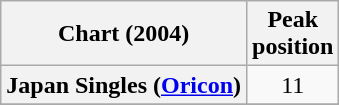<table class="wikitable plainrowheaders" style="text-align:center">
<tr>
<th scope="col">Chart (2004)</th>
<th scope="col">Peak<br>position</th>
</tr>
<tr>
<th scope="row">Japan Singles (<a href='#'>Oricon</a>)</th>
<td>11</td>
</tr>
<tr>
</tr>
</table>
